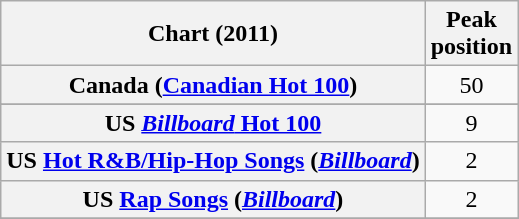<table class="wikitable plainrowheaders sortable" style="text-align:center">
<tr>
<th scope="col">Chart (2011)</th>
<th scope="col">Peak<br>position</th>
</tr>
<tr>
<th scope="row">Canada (<a href='#'>Canadian Hot 100</a>)</th>
<td style="text-align:center;">50</td>
</tr>
<tr>
</tr>
<tr>
<th scope="row">US <a href='#'><em>Billboard</em> Hot 100</a></th>
<td style="text-align:center;">9</td>
</tr>
<tr>
<th scope="row">US <a href='#'>Hot R&B/Hip-Hop Songs</a> (<a href='#'><em>Billboard</em></a>)</th>
<td style="text-align:center;">2</td>
</tr>
<tr>
<th scope="row">US <a href='#'>Rap Songs</a> (<a href='#'><em>Billboard</em></a>)</th>
<td style="text-align:center;">2</td>
</tr>
<tr>
</tr>
</table>
